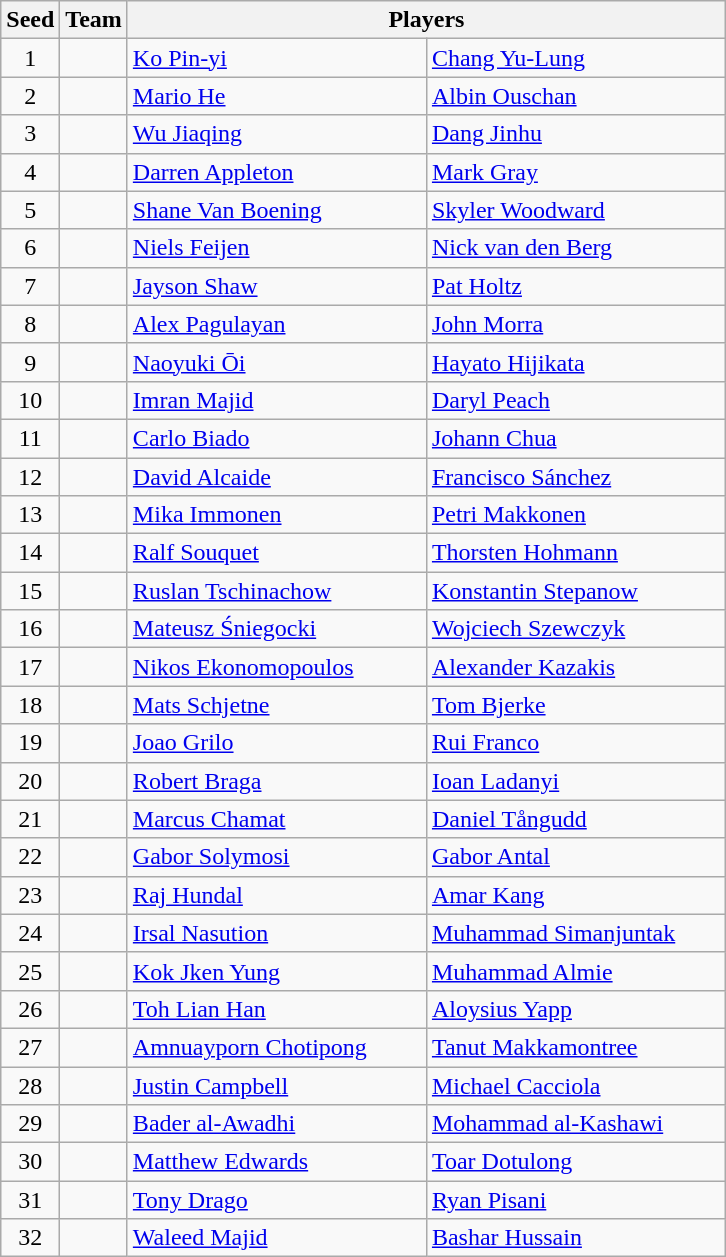<table class="wikitable sortable">
<tr>
<th>Seed</th>
<th>Team</th>
<th colspan="2">Players<br>
</th>
</tr>
<tr>
<td style="text-align:center">1</td>
<td></td>
<td style="width:12em"><a href='#'>Ko Pin-yi</a></td>
<td style="width:12em"><a href='#'>Chang Yu-Lung</a></td>
</tr>
<tr>
<td style="text-align:center">2</td>
<td></td>
<td><a href='#'>Mario He</a></td>
<td><a href='#'>Albin Ouschan</a></td>
</tr>
<tr>
<td style="text-align:center">3</td>
<td></td>
<td><a href='#'>Wu Jiaqing</a></td>
<td><a href='#'>Dang Jinhu</a></td>
</tr>
<tr>
<td style="text-align:center">4</td>
<td></td>
<td><a href='#'>Darren Appleton</a></td>
<td><a href='#'>Mark Gray</a></td>
</tr>
<tr>
<td style="text-align:center">5</td>
<td></td>
<td><a href='#'>Shane Van Boening</a></td>
<td><a href='#'>Skyler Woodward</a></td>
</tr>
<tr>
<td style="text-align:center">6</td>
<td></td>
<td><a href='#'>Niels Feijen</a></td>
<td><a href='#'>Nick van den Berg</a></td>
</tr>
<tr>
<td style="text-align:center">7</td>
<td></td>
<td><a href='#'>Jayson Shaw</a></td>
<td><a href='#'>Pat Holtz</a></td>
</tr>
<tr>
<td style="text-align:center">8</td>
<td></td>
<td><a href='#'>Alex Pagulayan</a></td>
<td><a href='#'>John Morra</a></td>
</tr>
<tr>
<td style="text-align:center">9</td>
<td></td>
<td><a href='#'>Naoyuki Ōi</a></td>
<td><a href='#'>Hayato Hijikata</a></td>
</tr>
<tr>
<td style="text-align:center">10</td>
<td></td>
<td><a href='#'>Imran Majid</a></td>
<td><a href='#'>Daryl Peach</a></td>
</tr>
<tr>
<td style="text-align:center">11</td>
<td></td>
<td><a href='#'>Carlo Biado</a></td>
<td><a href='#'>Johann Chua</a></td>
</tr>
<tr>
<td style="text-align:center">12</td>
<td></td>
<td><a href='#'>David Alcaide</a></td>
<td><a href='#'>Francisco Sánchez</a></td>
</tr>
<tr>
<td style="text-align:center">13</td>
<td></td>
<td><a href='#'>Mika Immonen</a></td>
<td><a href='#'>Petri Makkonen</a></td>
</tr>
<tr>
<td style="text-align:center">14</td>
<td></td>
<td><a href='#'>Ralf Souquet</a></td>
<td><a href='#'>Thorsten Hohmann</a></td>
</tr>
<tr>
<td style="text-align:center">15</td>
<td></td>
<td><a href='#'>Ruslan Tschinachow</a></td>
<td><a href='#'>Konstantin Stepanow</a></td>
</tr>
<tr>
<td style="text-align:center">16</td>
<td></td>
<td><a href='#'>Mateusz Śniegocki</a></td>
<td><a href='#'>Wojciech Szewczyk</a></td>
</tr>
<tr>
<td style="text-align:center">17</td>
<td></td>
<td><a href='#'>Nikos Ekonomopoulos</a></td>
<td><a href='#'>Alexander Kazakis</a></td>
</tr>
<tr>
<td style="text-align:center">18</td>
<td></td>
<td><a href='#'>Mats Schjetne</a></td>
<td><a href='#'>Tom Bjerke</a></td>
</tr>
<tr>
<td style="text-align:center">19</td>
<td></td>
<td><a href='#'>Joao Grilo</a></td>
<td><a href='#'>Rui Franco</a></td>
</tr>
<tr>
<td style="text-align:center">20</td>
<td></td>
<td><a href='#'>Robert Braga</a></td>
<td><a href='#'>Ioan Ladanyi</a></td>
</tr>
<tr>
<td style="text-align:center">21</td>
<td></td>
<td><a href='#'>Marcus Chamat</a></td>
<td><a href='#'>Daniel Tångudd</a></td>
</tr>
<tr>
<td style="text-align:center">22</td>
<td></td>
<td><a href='#'>Gabor Solymosi</a></td>
<td><a href='#'>Gabor Antal</a></td>
</tr>
<tr>
<td style="text-align:center">23</td>
<td></td>
<td><a href='#'>Raj Hundal</a></td>
<td><a href='#'>Amar Kang</a></td>
</tr>
<tr>
<td style="text-align:center">24</td>
<td></td>
<td><a href='#'>Irsal Nasution</a></td>
<td><a href='#'>Muhammad Simanjuntak</a></td>
</tr>
<tr>
<td style="text-align:center">25</td>
<td></td>
<td><a href='#'>Kok Jken Yung</a></td>
<td><a href='#'>Muhammad Almie</a></td>
</tr>
<tr>
<td style="text-align:center">26</td>
<td></td>
<td><a href='#'>Toh Lian Han</a></td>
<td><a href='#'>Aloysius Yapp</a></td>
</tr>
<tr>
<td style="text-align:center">27</td>
<td></td>
<td><a href='#'>Amnuayporn Chotipong</a></td>
<td><a href='#'>Tanut Makkamontree</a></td>
</tr>
<tr>
<td style="text-align:center">28</td>
<td></td>
<td><a href='#'>Justin Campbell</a></td>
<td><a href='#'>Michael Cacciola</a></td>
</tr>
<tr>
<td style="text-align:center">29</td>
<td></td>
<td><a href='#'>Bader al-Awadhi</a></td>
<td><a href='#'>Mohammad al-Kashawi</a></td>
</tr>
<tr>
<td style="text-align:center">30</td>
<td></td>
<td><a href='#'>Matthew Edwards</a></td>
<td><a href='#'>Toar Dotulong</a></td>
</tr>
<tr>
<td style="text-align:center">31</td>
<td></td>
<td><a href='#'>Tony Drago</a></td>
<td><a href='#'>Ryan Pisani</a></td>
</tr>
<tr>
<td style="text-align:center">32</td>
<td></td>
<td><a href='#'>Waleed Majid</a></td>
<td><a href='#'>Bashar Hussain</a></td>
</tr>
</table>
